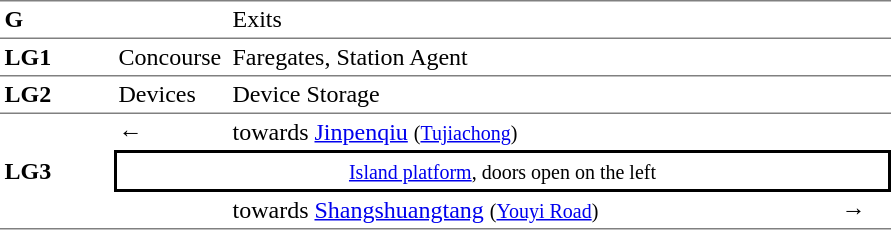<table table border=0 cellspacing=0 cellpadding=3>
<tr>
<td style="border-bottom:solid 1px gray; border-top:solid 1px gray;" valign=top><strong>G</strong></td>
<td style="border-bottom:solid 1px gray; border-top:solid 1px gray;" valign=top></td>
<td style="border-bottom:solid 1px gray; border-top:solid 1px gray;" valign=top>Exits</td>
<td style="border-bottom:solid 1px gray; border-top:solid 1px gray;" valign=top></td>
</tr>
<tr>
<td style="border-bottom:solid 1px gray;" width=70><strong>LG1</strong></td>
<td style="border-bottom:solid 1px gray;" width=70>Concourse</td>
<td style="border-bottom:solid 1px gray;" width=400>Faregates, Station Agent</td>
<td style="border-bottom:solid 1px gray;" width=30></td>
</tr>
<tr>
<td style="border-bottom:solid 1px gray;" width=70><strong>LG2</strong></td>
<td style="border-bottom:solid 1px gray;" width=70>Devices</td>
<td style="border-bottom:solid 1px gray;" width=400>Device Storage</td>
<td style="border-bottom:solid 1px gray;" width=30></td>
</tr>
<tr>
<td style="border-bottom:solid 1px gray;" rowspan=3><strong>LG3</strong></td>
<td>←</td>
<td> towards <a href='#'>Jinpenqiu</a> <small>(<a href='#'>Tujiachong</a>)</small></td>
<td></td>
</tr>
<tr>
<td style="border-right:solid 2px black;border-left:solid 2px black;border-top:solid 2px black;border-bottom:solid 2px black;text-align:center;" colspan=3><small><a href='#'>Island platform</a>, doors open on the left</small></td>
</tr>
<tr>
<td style="border-bottom:solid 1px gray;"></td>
<td style="border-bottom:solid 1px gray;"> towards <a href='#'>Shangshuangtang</a> <small>(<a href='#'>Youyi Road</a>)</small></td>
<td style="border-bottom:solid 1px gray;">→</td>
</tr>
<tr>
</tr>
</table>
